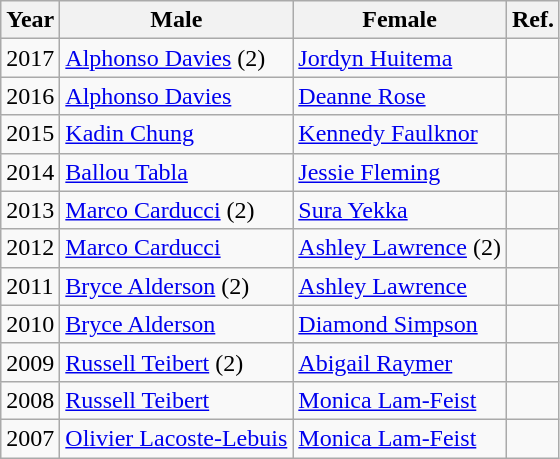<table class="wikitable">
<tr>
<th>Year</th>
<th>Male</th>
<th>Female</th>
<th>Ref.</th>
</tr>
<tr>
<td>2017</td>
<td><a href='#'>Alphonso Davies</a> (2)</td>
<td><a href='#'>Jordyn Huitema</a></td>
<td></td>
</tr>
<tr>
<td>2016</td>
<td><a href='#'>Alphonso Davies</a></td>
<td><a href='#'>Deanne Rose</a></td>
<td></td>
</tr>
<tr>
<td>2015</td>
<td><a href='#'>Kadin Chung</a></td>
<td><a href='#'>Kennedy Faulknor</a></td>
<td></td>
</tr>
<tr>
<td>2014</td>
<td><a href='#'>Ballou Tabla</a></td>
<td><a href='#'>Jessie Fleming</a></td>
<td></td>
</tr>
<tr>
<td>2013</td>
<td><a href='#'>Marco Carducci</a> (2)</td>
<td><a href='#'>Sura Yekka</a></td>
<td></td>
</tr>
<tr>
<td>2012</td>
<td><a href='#'>Marco Carducci</a></td>
<td><a href='#'>Ashley Lawrence</a> (2)</td>
<td></td>
</tr>
<tr>
<td>2011</td>
<td><a href='#'>Bryce Alderson</a> (2)</td>
<td><a href='#'>Ashley Lawrence</a></td>
<td></td>
</tr>
<tr>
<td>2010</td>
<td><a href='#'>Bryce Alderson</a></td>
<td><a href='#'>Diamond Simpson</a></td>
<td></td>
</tr>
<tr>
<td>2009</td>
<td><a href='#'>Russell Teibert</a> (2)</td>
<td><a href='#'>Abigail Raymer</a></td>
<td></td>
</tr>
<tr>
<td>2008</td>
<td><a href='#'>Russell Teibert</a></td>
<td><a href='#'>Monica Lam-Feist</a></td>
<td></td>
</tr>
<tr>
<td>2007</td>
<td><a href='#'>Olivier Lacoste-Lebuis</a></td>
<td><a href='#'>Monica Lam-Feist</a></td>
<td></td>
</tr>
</table>
